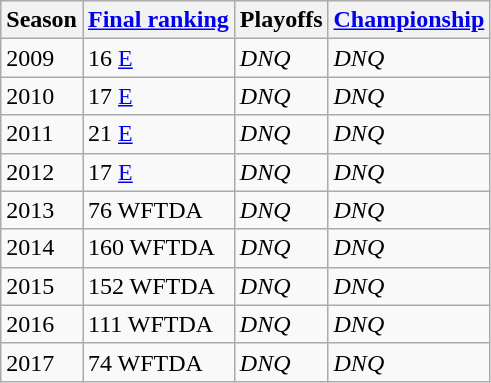<table class="wikitable sortable">
<tr>
<th>Season</th>
<th><a href='#'>Final ranking</a></th>
<th>Playoffs</th>
<th><a href='#'>Championship</a></th>
</tr>
<tr>
<td>2009</td>
<td>16 <a href='#'>E</a></td>
<td><em>DNQ</em></td>
<td><em>DNQ</em></td>
</tr>
<tr>
<td>2010</td>
<td>17 <a href='#'>E</a></td>
<td><em>DNQ</em></td>
<td><em>DNQ</em></td>
</tr>
<tr>
<td>2011</td>
<td>21 <a href='#'>E</a></td>
<td><em>DNQ</em></td>
<td><em>DNQ</em></td>
</tr>
<tr>
<td>2012</td>
<td>17 <a href='#'>E</a></td>
<td><em>DNQ</em></td>
<td><em>DNQ</em></td>
</tr>
<tr>
<td>2013</td>
<td>76 WFTDA</td>
<td><em>DNQ</em></td>
<td><em>DNQ</em></td>
</tr>
<tr>
<td>2014</td>
<td>160 WFTDA</td>
<td><em>DNQ</em></td>
<td><em>DNQ</em></td>
</tr>
<tr>
<td>2015</td>
<td>152 WFTDA</td>
<td><em>DNQ</em></td>
<td><em>DNQ</em></td>
</tr>
<tr>
<td>2016</td>
<td>111 WFTDA</td>
<td><em>DNQ</em></td>
<td><em>DNQ</em></td>
</tr>
<tr>
<td>2017</td>
<td>74 WFTDA</td>
<td><em>DNQ</em></td>
<td><em>DNQ</em></td>
</tr>
</table>
